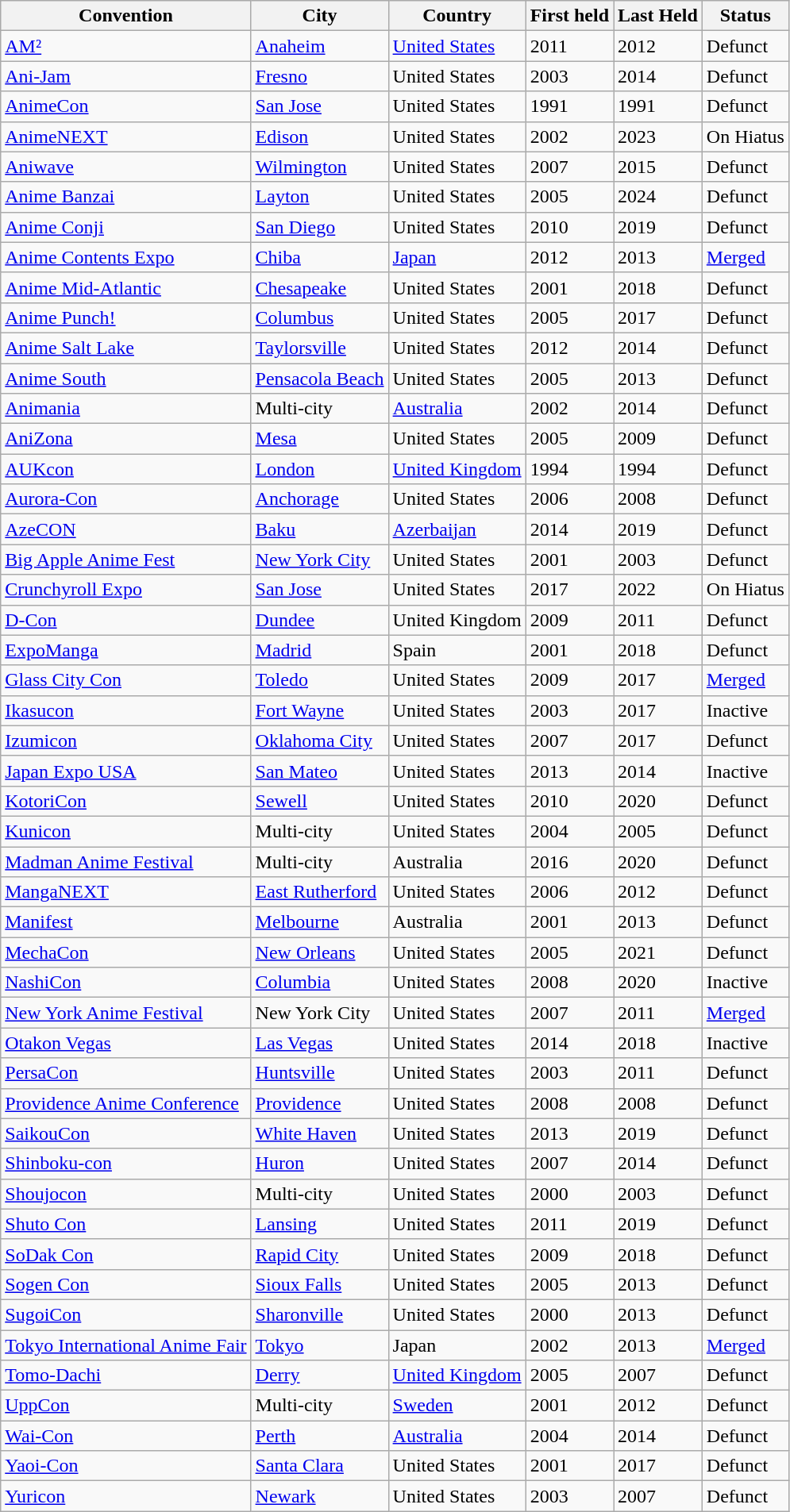<table class="wikitable sortable">
<tr>
<th>Convention</th>
<th>City</th>
<th>Country</th>
<th>First held</th>
<th>Last Held</th>
<th>Status</th>
</tr>
<tr>
<td><a href='#'>AM²</a></td>
<td><a href='#'>Anaheim</a></td>
<td><a href='#'>United States</a></td>
<td>2011</td>
<td>2012</td>
<td>Defunct</td>
</tr>
<tr>
<td><a href='#'>Ani-Jam</a></td>
<td><a href='#'>Fresno</a></td>
<td>United States</td>
<td>2003</td>
<td>2014</td>
<td>Defunct</td>
</tr>
<tr>
<td><a href='#'>AnimeCon</a></td>
<td><a href='#'>San Jose</a></td>
<td>United States</td>
<td>1991</td>
<td>1991</td>
<td>Defunct</td>
</tr>
<tr>
<td><a href='#'>AnimeNEXT</a></td>
<td><a href='#'>Edison</a></td>
<td>United States</td>
<td>2002</td>
<td>2023</td>
<td>On Hiatus</td>
</tr>
<tr>
<td><a href='#'>Aniwave</a></td>
<td><a href='#'>Wilmington</a></td>
<td>United States</td>
<td>2007</td>
<td>2015</td>
<td>Defunct</td>
</tr>
<tr>
<td><a href='#'>Anime Banzai</a></td>
<td><a href='#'>Layton</a></td>
<td>United States</td>
<td>2005</td>
<td>2024</td>
<td>Defunct</td>
</tr>
<tr>
<td><a href='#'>Anime Conji</a></td>
<td><a href='#'>San Diego</a></td>
<td>United States</td>
<td>2010</td>
<td>2019</td>
<td>Defunct</td>
</tr>
<tr>
<td><a href='#'>Anime Contents Expo</a></td>
<td><a href='#'>Chiba</a></td>
<td><a href='#'>Japan</a></td>
<td>2012</td>
<td>2013</td>
<td><a href='#'>Merged</a></td>
</tr>
<tr>
<td><a href='#'>Anime Mid-Atlantic</a></td>
<td><a href='#'>Chesapeake</a></td>
<td>United States</td>
<td>2001</td>
<td>2018</td>
<td>Defunct</td>
</tr>
<tr>
<td><a href='#'>Anime Punch!</a></td>
<td><a href='#'>Columbus</a></td>
<td>United States</td>
<td>2005</td>
<td>2017</td>
<td>Defunct</td>
</tr>
<tr>
<td><a href='#'>Anime Salt Lake</a></td>
<td><a href='#'>Taylorsville</a></td>
<td>United States</td>
<td>2012</td>
<td>2014</td>
<td>Defunct</td>
</tr>
<tr>
<td><a href='#'>Anime South</a></td>
<td><a href='#'>Pensacola Beach</a></td>
<td>United States</td>
<td>2005</td>
<td>2013</td>
<td>Defunct</td>
</tr>
<tr>
<td><a href='#'>Animania</a></td>
<td>Multi-city</td>
<td><a href='#'>Australia</a></td>
<td>2002</td>
<td>2014</td>
<td>Defunct</td>
</tr>
<tr>
<td><a href='#'>AniZona</a></td>
<td><a href='#'>Mesa</a></td>
<td>United States</td>
<td>2005</td>
<td>2009</td>
<td>Defunct</td>
</tr>
<tr>
<td><a href='#'>AUKcon</a></td>
<td><a href='#'>London</a></td>
<td><a href='#'>United Kingdom</a></td>
<td>1994</td>
<td>1994</td>
<td>Defunct</td>
</tr>
<tr>
<td><a href='#'>Aurora-Con</a></td>
<td><a href='#'>Anchorage</a></td>
<td>United States</td>
<td>2006</td>
<td>2008</td>
<td>Defunct</td>
</tr>
<tr>
<td><a href='#'>AzeCON</a></td>
<td><a href='#'>Baku</a></td>
<td><a href='#'>Azerbaijan</a></td>
<td>2014</td>
<td>2019</td>
<td>Defunct</td>
</tr>
<tr>
<td><a href='#'>Big Apple Anime Fest</a></td>
<td><a href='#'>New York City</a></td>
<td>United States</td>
<td>2001</td>
<td>2003</td>
<td>Defunct</td>
</tr>
<tr>
<td><a href='#'>Crunchyroll Expo</a></td>
<td><a href='#'>San Jose</a></td>
<td>United States</td>
<td>2017</td>
<td>2022</td>
<td>On Hiatus</td>
</tr>
<tr>
<td><a href='#'>D-Con</a></td>
<td><a href='#'>Dundee</a></td>
<td>United Kingdom</td>
<td>2009</td>
<td>2011</td>
<td>Defunct</td>
</tr>
<tr>
<td><a href='#'>ExpoManga</a></td>
<td><a href='#'>Madrid</a></td>
<td>Spain</td>
<td>2001</td>
<td>2018</td>
<td>Defunct</td>
</tr>
<tr>
<td><a href='#'>Glass City Con</a></td>
<td><a href='#'>Toledo</a></td>
<td>United States</td>
<td>2009</td>
<td>2017</td>
<td><a href='#'>Merged</a></td>
</tr>
<tr>
<td><a href='#'>Ikasucon</a></td>
<td><a href='#'>Fort Wayne</a></td>
<td>United States</td>
<td>2003</td>
<td>2017</td>
<td>Inactive</td>
</tr>
<tr>
<td><a href='#'>Izumicon</a></td>
<td><a href='#'>Oklahoma City</a></td>
<td>United States</td>
<td>2007</td>
<td>2017</td>
<td>Defunct</td>
</tr>
<tr>
<td><a href='#'>Japan Expo USA</a></td>
<td><a href='#'>San Mateo</a></td>
<td>United States</td>
<td>2013</td>
<td>2014</td>
<td>Inactive</td>
</tr>
<tr>
<td><a href='#'>KotoriCon</a></td>
<td><a href='#'>Sewell</a></td>
<td>United States</td>
<td>2010</td>
<td>2020</td>
<td>Defunct</td>
</tr>
<tr>
<td><a href='#'>Kunicon</a></td>
<td>Multi-city</td>
<td>United States</td>
<td>2004</td>
<td>2005</td>
<td>Defunct</td>
</tr>
<tr>
<td><a href='#'>Madman Anime Festival</a></td>
<td>Multi-city</td>
<td>Australia</td>
<td>2016</td>
<td>2020</td>
<td>Defunct</td>
</tr>
<tr>
<td><a href='#'>MangaNEXT</a></td>
<td><a href='#'>East Rutherford</a></td>
<td>United States</td>
<td>2006</td>
<td>2012</td>
<td>Defunct</td>
</tr>
<tr>
<td><a href='#'>Manifest</a></td>
<td><a href='#'>Melbourne</a></td>
<td>Australia</td>
<td>2001</td>
<td>2013</td>
<td>Defunct</td>
</tr>
<tr>
<td><a href='#'>MechaCon</a></td>
<td><a href='#'>New Orleans</a></td>
<td>United States</td>
<td>2005</td>
<td>2021</td>
<td>Defunct</td>
</tr>
<tr>
<td><a href='#'>NashiCon</a></td>
<td><a href='#'>Columbia</a></td>
<td>United States</td>
<td>2008</td>
<td>2020</td>
<td>Inactive</td>
</tr>
<tr>
<td><a href='#'>New York Anime Festival</a></td>
<td>New York City</td>
<td>United States</td>
<td>2007</td>
<td>2011</td>
<td><a href='#'>Merged</a></td>
</tr>
<tr>
<td><a href='#'>Otakon Vegas</a></td>
<td><a href='#'>Las Vegas</a></td>
<td>United States</td>
<td>2014</td>
<td>2018</td>
<td>Inactive</td>
</tr>
<tr>
<td><a href='#'>PersaCon</a></td>
<td><a href='#'>Huntsville</a></td>
<td>United States</td>
<td>2003</td>
<td>2011</td>
<td>Defunct</td>
</tr>
<tr>
<td><a href='#'>Providence Anime Conference</a></td>
<td><a href='#'>Providence</a></td>
<td>United States</td>
<td>2008</td>
<td>2008</td>
<td>Defunct</td>
</tr>
<tr>
<td><a href='#'>SaikouCon</a></td>
<td><a href='#'>White Haven</a></td>
<td>United States</td>
<td>2013</td>
<td>2019</td>
<td>Defunct</td>
</tr>
<tr>
<td><a href='#'>Shinboku-con</a></td>
<td><a href='#'>Huron</a></td>
<td>United States</td>
<td>2007</td>
<td>2014</td>
<td>Defunct</td>
</tr>
<tr>
<td><a href='#'>Shoujocon</a></td>
<td>Multi-city</td>
<td>United States</td>
<td>2000</td>
<td>2003</td>
<td>Defunct</td>
</tr>
<tr>
<td><a href='#'>Shuto Con</a></td>
<td><a href='#'>Lansing</a></td>
<td>United States</td>
<td>2011</td>
<td>2019</td>
<td>Defunct</td>
</tr>
<tr>
<td><a href='#'>SoDak Con</a></td>
<td><a href='#'>Rapid City</a></td>
<td>United States</td>
<td>2009</td>
<td>2018</td>
<td>Defunct</td>
</tr>
<tr>
<td><a href='#'>Sogen Con</a></td>
<td><a href='#'>Sioux Falls</a></td>
<td>United States</td>
<td>2005</td>
<td>2013</td>
<td>Defunct</td>
</tr>
<tr>
<td><a href='#'>SugoiCon</a></td>
<td><a href='#'>Sharonville</a></td>
<td>United States</td>
<td>2000</td>
<td>2013</td>
<td>Defunct</td>
</tr>
<tr>
<td><a href='#'>Tokyo International Anime Fair</a></td>
<td><a href='#'>Tokyo</a></td>
<td>Japan</td>
<td>2002</td>
<td>2013</td>
<td><a href='#'>Merged</a></td>
</tr>
<tr>
<td><a href='#'>Tomo-Dachi</a></td>
<td><a href='#'>Derry</a></td>
<td><a href='#'>United Kingdom</a></td>
<td>2005</td>
<td>2007</td>
<td>Defunct</td>
</tr>
<tr>
<td><a href='#'>UppCon</a></td>
<td>Multi-city</td>
<td><a href='#'>Sweden</a></td>
<td>2001</td>
<td>2012</td>
<td>Defunct</td>
</tr>
<tr>
<td><a href='#'>Wai-Con</a></td>
<td><a href='#'>Perth</a></td>
<td><a href='#'>Australia</a></td>
<td>2004</td>
<td>2014</td>
<td>Defunct</td>
</tr>
<tr>
<td><a href='#'>Yaoi-Con</a></td>
<td><a href='#'>Santa Clara</a></td>
<td>United States</td>
<td>2001</td>
<td>2017</td>
<td>Defunct</td>
</tr>
<tr>
<td><a href='#'>Yuricon</a></td>
<td><a href='#'>Newark</a></td>
<td>United States</td>
<td>2003</td>
<td>2007</td>
<td>Defunct</td>
</tr>
</table>
